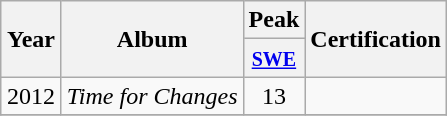<table class="wikitable">
<tr>
<th width="33" rowspan="2" style="text-align:center;">Year</th>
<th rowspan="2">Album</th>
<th colspan="1">Peak</th>
<th rowspan="2">Certification</th>
</tr>
<tr>
<th align="center"><a href='#'><small>SWE</small></a><br></th>
</tr>
<tr>
<td align="center">2012</td>
<td><em>Time for Changes</em></td>
<td align="center">13</td>
<td></td>
</tr>
<tr>
</tr>
</table>
